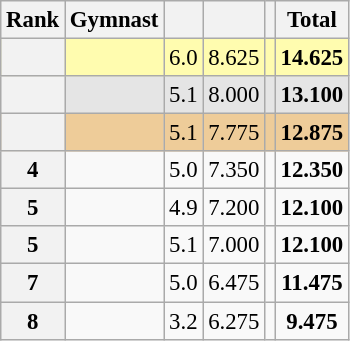<table class="wikitable sortable" style="text-align:center; font-size:95%">
<tr>
<th scope=col>Rank</th>
<th scope=col>Gymnast</th>
<th scope=col></th>
<th scope=col></th>
<th scope=col></th>
<th scope=col>Total</th>
</tr>
<tr bgcolor=fffcaf>
<th scope=row style="text-align:center"></th>
<td align=left></td>
<td>6.0</td>
<td>8.625</td>
<td></td>
<td><strong>14.625</strong></td>
</tr>
<tr bgcolor=e5e5e5>
<th scope=row style="text-align:center"></th>
<td align=left></td>
<td>5.1</td>
<td>8.000</td>
<td></td>
<td><strong>13.100</strong></td>
</tr>
<tr bgcolor=eecc99>
<th scope=row style="text-align:center"></th>
<td align=left></td>
<td>5.1</td>
<td>7.775</td>
<td></td>
<td><strong>12.875</strong></td>
</tr>
<tr>
<th scope=row style="text-align:center">4</th>
<td align=left></td>
<td>5.0</td>
<td>7.350</td>
<td></td>
<td><strong>12.350</strong></td>
</tr>
<tr>
<th scope=row style="text-align:center">5</th>
<td align=left></td>
<td>4.9</td>
<td>7.200</td>
<td></td>
<td><strong>12.100</strong></td>
</tr>
<tr>
<th scope=row style="text-align:center">5</th>
<td align=left></td>
<td>5.1</td>
<td>7.000</td>
<td></td>
<td><strong>12.100</strong></td>
</tr>
<tr>
<th scope=row style="text-align:center">7</th>
<td align=left></td>
<td>5.0</td>
<td>6.475</td>
<td></td>
<td><strong>11.475</strong></td>
</tr>
<tr>
<th scope=row style="text-align:center">8</th>
<td align=left></td>
<td>3.2</td>
<td>6.275</td>
<td></td>
<td><strong>9.475</strong></td>
</tr>
</table>
